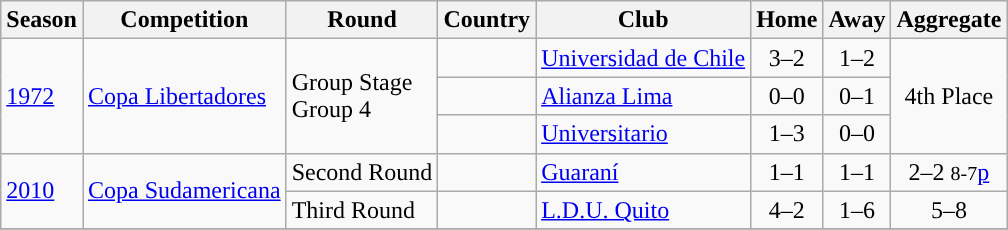<table class="wikitable" style="text-align:left;">
<tr>
<th>Season</th>
<th>Competition</th>
<th>Round</th>
<th>Country</th>
<th>Club</th>
<th>Home</th>
<th>Away</th>
<th>Aggregate</th>
</tr>
<tr>
<td rowspan="3"><a href='#'>1972</a></td>
<td rowspan="3"><a href='#'>Copa Libertadores</a></td>
<td rowspan="3">Group Stage<br>Group 4</td>
<td></td>
<td><a href='#'>Universidad de Chile</a></td>
<td style="text-align:center;">3–2</td>
<td style="text-align:center;">1–2</td>
<td style="text-align:center;" rowspan=3>4th Place</td>
</tr>
<tr>
<td></td>
<td><a href='#'>Alianza Lima</a></td>
<td style="text-align:center;">0–0</td>
<td style="text-align:center;">0–1</td>
</tr>
<tr>
<td></td>
<td><a href='#'>Universitario</a></td>
<td style="text-align:center;">1–3</td>
<td style="text-align:center;">0–0</td>
</tr>
<tr>
<td rowspan="2"><a href='#'>2010</a></td>
<td rowspan="2"><a href='#'>Copa Sudamericana</a></td>
<td>Second Round</td>
<td></td>
<td><a href='#'>Guaraní</a></td>
<td style="text-align:center;">1–1</td>
<td style="text-align:center;">1–1</td>
<td style="text-align:center;">2–2 <small>8-7</small><a href='#'>p</a></td>
</tr>
<tr>
<td>Third Round</td>
<td></td>
<td><a href='#'>L.D.U. Quito</a></td>
<td style="text-align:center;">4–2</td>
<td style="text-align:center;">1–6</td>
<td style="text-align:center;">5–8</td>
</tr>
<tr>
</tr>
</table>
